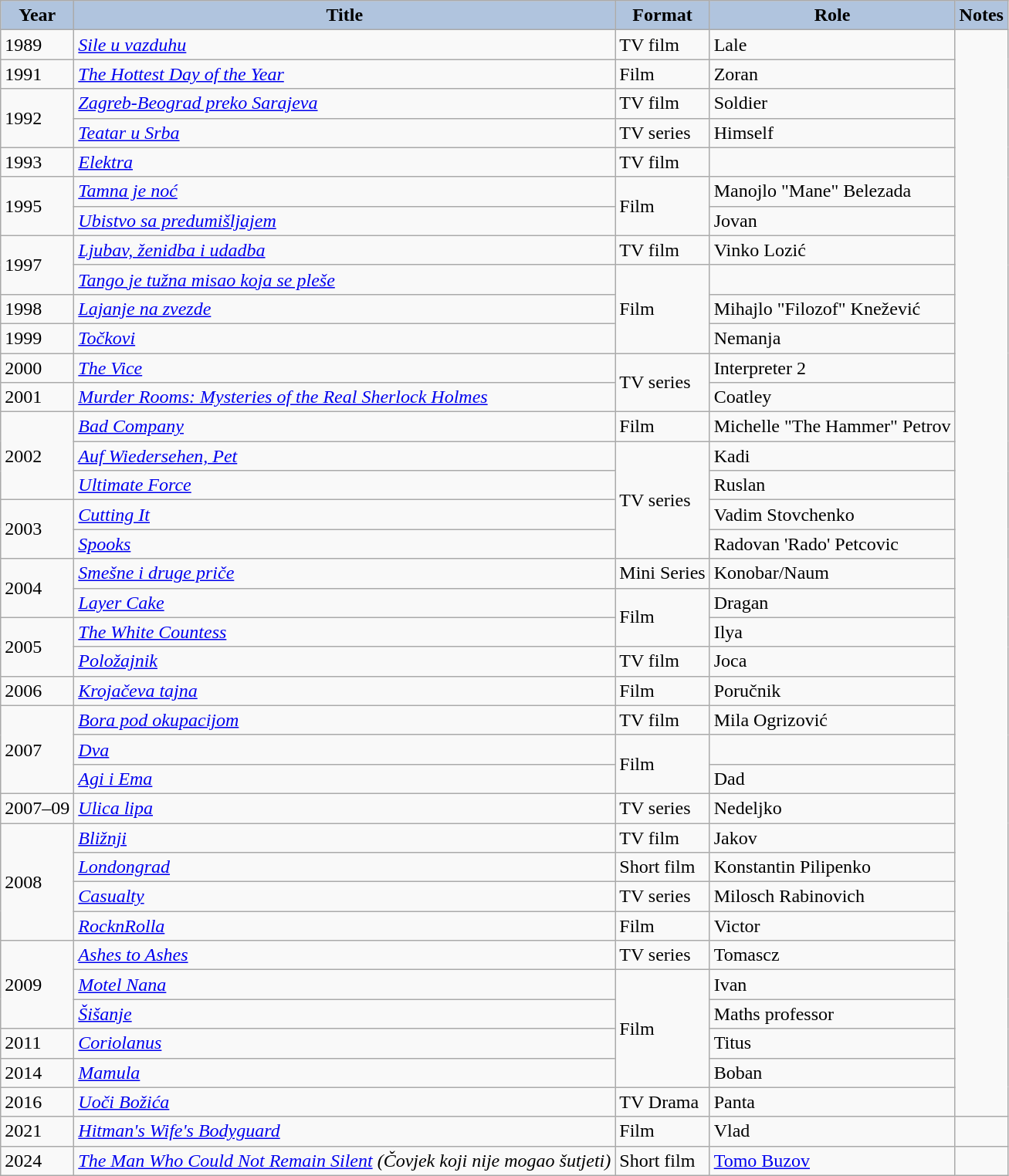<table class="wikitable">
<tr>
<th style="background:#B0C4DE;">Year</th>
<th style="background:#B0C4DE;">Title</th>
<th style="background:#B0C4DE;">Format</th>
<th style="background:#B0C4DE;">Role</th>
<th style="background:#B0C4DE;">Notes</th>
</tr>
<tr>
<td>1989</td>
<td><em><a href='#'>Sile u vazduhu</a></em></td>
<td>TV film</td>
<td>Lale</td>
<td rowspan="37"></td>
</tr>
<tr>
<td>1991</td>
<td><em><a href='#'>The Hottest Day of the Year</a></em></td>
<td>Film</td>
<td>Zoran</td>
</tr>
<tr>
<td rowspan="2">1992</td>
<td><em><a href='#'>Zagreb-Beograd preko Sarajeva</a></em></td>
<td>TV film</td>
<td>Soldier</td>
</tr>
<tr>
<td><em><a href='#'>Teatar u Srba</a></em></td>
<td>TV series</td>
<td>Himself</td>
</tr>
<tr>
<td>1993</td>
<td><em><a href='#'>Elektra</a></em></td>
<td>TV film</td>
<td></td>
</tr>
<tr>
<td rowspan="2">1995</td>
<td><em><a href='#'>Tamna je noć</a></em></td>
<td rowspan="2">Film</td>
<td>Manojlo "Mane" Belezada</td>
</tr>
<tr>
<td><em><a href='#'>Ubistvo sa predumišljajem</a></em></td>
<td>Jovan</td>
</tr>
<tr>
<td rowspan="2">1997</td>
<td><em><a href='#'>Ljubav, ženidba i udadba</a></em></td>
<td>TV film</td>
<td>Vinko Lozić</td>
</tr>
<tr>
<td><em><a href='#'>Tango je tužna misao koja se pleše</a></em></td>
<td rowspan="3">Film</td>
<td></td>
</tr>
<tr>
<td>1998</td>
<td><em><a href='#'>Lajanje na zvezde</a></em></td>
<td>Mihajlo "Filozof" Knežević</td>
</tr>
<tr>
<td>1999</td>
<td><em><a href='#'>Točkovi</a></em></td>
<td>Nemanja</td>
</tr>
<tr>
<td>2000</td>
<td><em><a href='#'>The Vice</a></em></td>
<td rowspan="2">TV series</td>
<td>Interpreter 2</td>
</tr>
<tr>
<td>2001</td>
<td><em><a href='#'>Murder Rooms: Mysteries of the Real Sherlock Holmes</a></em></td>
<td>Coatley</td>
</tr>
<tr>
<td rowspan="3">2002</td>
<td><em><a href='#'>Bad Company</a></em></td>
<td>Film</td>
<td>Michelle "The Hammer" Petrov</td>
</tr>
<tr>
<td><em><a href='#'>Auf Wiedersehen, Pet</a></em></td>
<td rowspan="4">TV series</td>
<td>Kadi</td>
</tr>
<tr>
<td><em><a href='#'>Ultimate Force</a></em></td>
<td>Ruslan</td>
</tr>
<tr>
<td rowspan="2">2003</td>
<td><em><a href='#'>Cutting It</a></em></td>
<td>Vadim Stovchenko</td>
</tr>
<tr>
<td><em><a href='#'>Spooks</a></em></td>
<td>Radovan 'Rado' Petcovic</td>
</tr>
<tr>
<td rowspan="2">2004</td>
<td><em><a href='#'>Smešne i druge priče</a></em></td>
<td>Mini Series</td>
<td>Konobar/Naum</td>
</tr>
<tr>
<td><em><a href='#'>Layer Cake</a></em></td>
<td rowspan="2">Film</td>
<td>Dragan</td>
</tr>
<tr>
<td rowspan="2">2005</td>
<td><em><a href='#'>The White Countess</a></em></td>
<td>Ilya</td>
</tr>
<tr>
<td><em><a href='#'>Položajnik</a></em></td>
<td>TV film</td>
<td>Joca</td>
</tr>
<tr>
<td>2006</td>
<td><em><a href='#'>Krojačeva tajna</a></em></td>
<td>Film</td>
<td>Poručnik</td>
</tr>
<tr>
<td rowspan="3">2007</td>
<td><em><a href='#'>Bora pod okupacijom</a></em></td>
<td>TV film</td>
<td>Mila Ogrizović</td>
</tr>
<tr>
<td><em><a href='#'>Dva</a></em></td>
<td rowspan="2">Film</td>
<td></td>
</tr>
<tr>
<td><em><a href='#'>Agi i Ema</a></em></td>
<td>Dad</td>
</tr>
<tr>
<td>2007–09</td>
<td><em><a href='#'>Ulica lipa</a></em></td>
<td>TV series</td>
<td>Nedeljko</td>
</tr>
<tr>
<td rowspan="4">2008</td>
<td><em><a href='#'>Bližnji</a></em></td>
<td>TV film</td>
<td>Jakov</td>
</tr>
<tr>
<td><em><a href='#'>Londongrad</a></em></td>
<td>Short film</td>
<td>Konstantin Pilipenko</td>
</tr>
<tr>
<td><em><a href='#'>Casualty</a></em></td>
<td>TV series</td>
<td>Milosch Rabinovich</td>
</tr>
<tr>
<td><em><a href='#'>RocknRolla</a></em></td>
<td>Film</td>
<td>Victor</td>
</tr>
<tr>
<td rowspan="3">2009</td>
<td><em><a href='#'>Ashes to Ashes</a></em></td>
<td>TV series</td>
<td>Tomascz</td>
</tr>
<tr>
<td><em><a href='#'>Motel Nana</a></em></td>
<td rowspan="4">Film</td>
<td>Ivan</td>
</tr>
<tr>
<td><em><a href='#'>Šišanje</a></em></td>
<td>Maths professor</td>
</tr>
<tr>
<td>2011</td>
<td><em><a href='#'>Coriolanus</a></em></td>
<td>Titus</td>
</tr>
<tr>
<td>2014</td>
<td><em><a href='#'>Mamula</a></em></td>
<td>Boban</td>
</tr>
<tr>
<td>2016</td>
<td><em><a href='#'>Uoči Božića</a></em></td>
<td>TV Drama</td>
<td>Panta</td>
</tr>
<tr>
<td>2021</td>
<td><em><a href='#'>Hitman's Wife's Bodyguard</a></em></td>
<td>Film</td>
<td>Vlad</td>
</tr>
<tr>
<td>2024</td>
<td><em><a href='#'>The Man Who Could Not Remain Silent</a> (Čovjek koji nije mogao šutjeti)</em></td>
<td>Short film</td>
<td><a href='#'>Tomo Buzov</a></td>
<td></td>
</tr>
</table>
